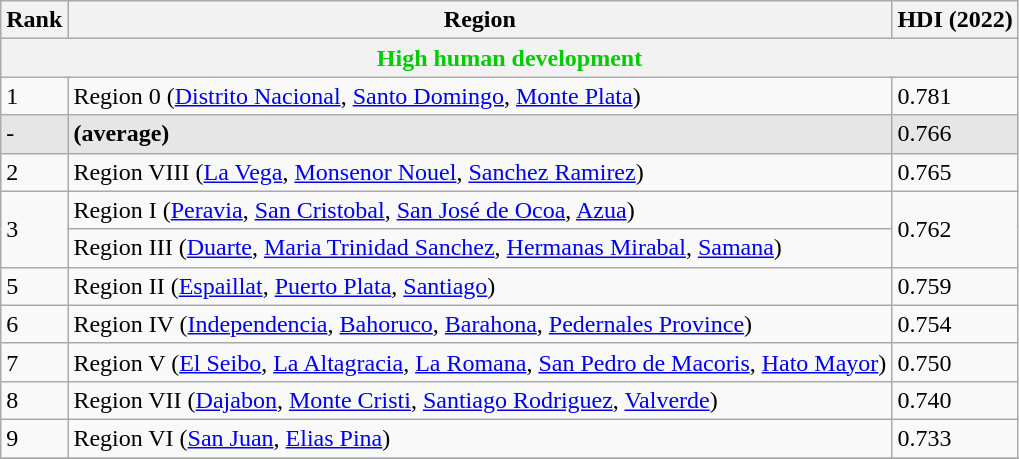<table class="wikitable sortable">
<tr>
<th class="sort">Rank</th>
<th class="sort">Region</th>
<th class="sort">HDI (2022)</th>
</tr>
<tr>
<th colspan="3" style="color:#0c0;">High human development</th>
</tr>
<tr>
<td>1</td>
<td style="text-align:left">Region 0 (<a href='#'>Distrito Nacional</a>, <a href='#'>Santo Domingo</a>, <a href='#'>Monte Plata</a>)</td>
<td>0.781</td>
</tr>
<tr style="background:#e6e6e6">
<td>-</td>
<td style="text-align:left"><strong></strong> <strong>(average)</strong></td>
<td>0.766</td>
</tr>
<tr>
<td>2</td>
<td style="text-align:left">Region VIII (<a href='#'>La Vega</a>, <a href='#'>Monsenor Nouel</a>, <a href='#'>Sanchez Ramirez</a>)</td>
<td>0.765</td>
</tr>
<tr>
<td rowspan="2">3</td>
<td style="text-align:left">Region I (<a href='#'>Peravia</a>, <a href='#'>San Cristobal</a>, <a href='#'>San José de Ocoa</a>, <a href='#'>Azua</a>)</td>
<td rowspan="2">0.762</td>
</tr>
<tr>
<td style="text-align:left">Region III (<a href='#'>Duarte</a>, <a href='#'>Maria Trinidad Sanchez</a>, <a href='#'>Hermanas Mirabal</a>, <a href='#'>Samana</a>)</td>
</tr>
<tr>
<td>5</td>
<td style="text-align:left">Region II (<a href='#'>Espaillat</a>, <a href='#'>Puerto Plata</a>, <a href='#'>Santiago</a>)</td>
<td>0.759</td>
</tr>
<tr>
<td>6</td>
<td style="text-align:left">Region IV (<a href='#'>Independencia</a>, <a href='#'>Bahoruco</a>, <a href='#'>Barahona</a>, <a href='#'>Pedernales Province</a>)</td>
<td>0.754</td>
</tr>
<tr>
<td>7</td>
<td style="text-align:left">Region V (<a href='#'>El Seibo</a>, <a href='#'>La Altagracia</a>, <a href='#'>La Romana</a>, <a href='#'>San Pedro de Macoris</a>, <a href='#'>Hato Mayor</a>)</td>
<td>0.750</td>
</tr>
<tr>
<td>8</td>
<td style="text-align:left">Region VII (<a href='#'>Dajabon</a>, <a href='#'>Monte Cristi</a>, <a href='#'>Santiago Rodriguez</a>, <a href='#'>Valverde</a>)</td>
<td>0.740</td>
</tr>
<tr>
<td>9</td>
<td style="text-align:left">Region VI (<a href='#'>San Juan</a>, <a href='#'>Elias Pina</a>)</td>
<td>0.733</td>
</tr>
<tr>
</tr>
</table>
